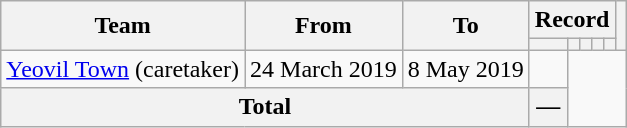<table class=wikitable style="text-align: center">
<tr>
<th rowspan=2>Team</th>
<th rowspan=2>From</th>
<th rowspan=2>To</th>
<th colspan=5>Record</th>
<th rowspan=2></th>
</tr>
<tr>
<th></th>
<th></th>
<th></th>
<th></th>
<th></th>
</tr>
<tr>
<td align=left><a href='#'>Yeovil Town</a> (caretaker)</td>
<td align=left>24 March 2019</td>
<td align=left>8 May 2019<br></td>
<td></td>
</tr>
<tr>
<th colspan=3>Total<br></th>
<th>—</th>
</tr>
</table>
